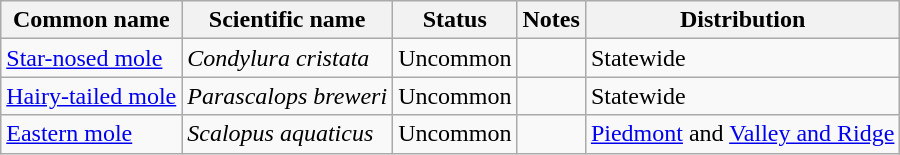<table class="wikitable">
<tr>
<th>Common name</th>
<th>Scientific name</th>
<th>Status</th>
<th>Notes</th>
<th>Distribution</th>
</tr>
<tr>
<td><a href='#'>Star-nosed mole</a></td>
<td><em>Condylura cristata</em></td>
<td>Uncommon</td>
<td></td>
<td>Statewide</td>
</tr>
<tr>
<td><a href='#'>Hairy-tailed mole</a></td>
<td><em>Parascalops breweri</em></td>
<td>Uncommon</td>
<td></td>
<td>Statewide</td>
</tr>
<tr>
<td><a href='#'>Eastern mole</a></td>
<td><em>Scalopus aquaticus</em></td>
<td>Uncommon</td>
<td></td>
<td><a href='#'>Piedmont</a> and <a href='#'>Valley and Ridge</a></td>
</tr>
</table>
